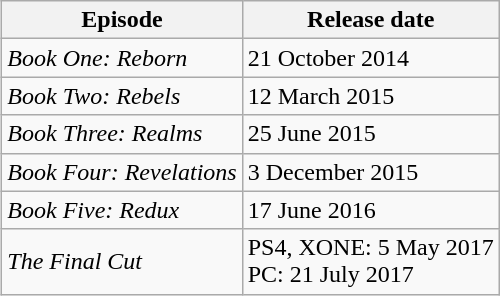<table class="wikitable" style="float:right; margin-left:1em;">
<tr>
<th>Episode</th>
<th>Release date</th>
</tr>
<tr>
<td><em>Book One: Reborn</em></td>
<td>21 October 2014</td>
</tr>
<tr>
<td><em>Book Two: Rebels</em></td>
<td>12 March 2015</td>
</tr>
<tr>
<td><em>Book Three: Realms</em></td>
<td>25 June 2015</td>
</tr>
<tr>
<td><em>Book Four: Revelations</em></td>
<td>3 December 2015</td>
</tr>
<tr>
<td><em>Book Five: Redux</em></td>
<td>17 June 2016</td>
</tr>
<tr>
<td><em>The Final Cut</em></td>
<td>PS4, XONE: 5 May 2017<br>PC: 21 July 2017</td>
</tr>
</table>
